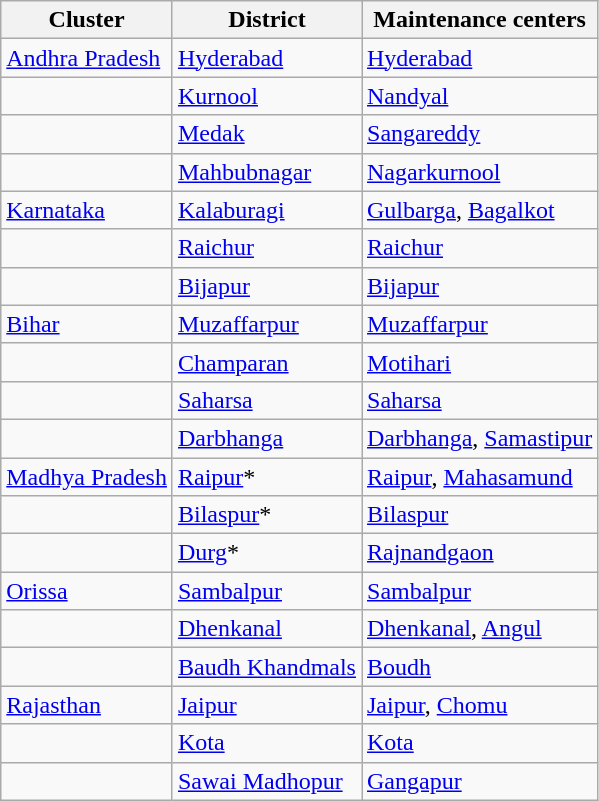<table class="wikitable">
<tr>
<th>Cluster</th>
<th>District</th>
<th>Maintenance centers</th>
</tr>
<tr>
<td><a href='#'>Andhra Pradesh</a></td>
<td><a href='#'>Hyderabad</a></td>
<td><a href='#'>Hyderabad</a></td>
</tr>
<tr>
<td></td>
<td><a href='#'>Kurnool</a></td>
<td><a href='#'>Nandyal</a></td>
</tr>
<tr>
<td></td>
<td><a href='#'>Medak</a></td>
<td><a href='#'>Sangareddy</a></td>
</tr>
<tr>
<td></td>
<td><a href='#'>Mahbubnagar</a></td>
<td><a href='#'>Nagarkurnool</a></td>
</tr>
<tr>
<td><a href='#'>Karnataka</a></td>
<td><a href='#'>Kalaburagi</a></td>
<td><a href='#'>Gulbarga</a>, <a href='#'>Bagalkot</a></td>
</tr>
<tr>
<td></td>
<td><a href='#'>Raichur</a></td>
<td><a href='#'>Raichur</a></td>
</tr>
<tr>
<td></td>
<td><a href='#'>Bijapur</a></td>
<td><a href='#'>Bijapur</a></td>
</tr>
<tr>
<td><a href='#'>Bihar</a></td>
<td><a href='#'>Muzaffarpur</a></td>
<td><a href='#'>Muzaffarpur</a></td>
</tr>
<tr>
<td></td>
<td><a href='#'>Champaran</a></td>
<td><a href='#'>Motihari</a></td>
</tr>
<tr>
<td></td>
<td><a href='#'>Saharsa</a></td>
<td><a href='#'>Saharsa</a></td>
</tr>
<tr>
<td></td>
<td><a href='#'>Darbhanga</a></td>
<td><a href='#'>Darbhanga</a>, <a href='#'>Samastipur</a></td>
</tr>
<tr>
<td><a href='#'>Madhya Pradesh</a></td>
<td><a href='#'>Raipur</a>*</td>
<td><a href='#'>Raipur</a>, <a href='#'>Mahasamund</a></td>
</tr>
<tr>
<td></td>
<td><a href='#'>Bilaspur</a>*</td>
<td><a href='#'>Bilaspur</a></td>
</tr>
<tr>
<td></td>
<td><a href='#'>Durg</a>*</td>
<td><a href='#'>Rajnandgaon</a></td>
</tr>
<tr>
<td><a href='#'>Orissa</a></td>
<td><a href='#'>Sambalpur</a></td>
<td><a href='#'>Sambalpur</a></td>
</tr>
<tr>
<td></td>
<td><a href='#'>Dhenkanal</a></td>
<td><a href='#'>Dhenkanal</a>, <a href='#'>Angul</a></td>
</tr>
<tr>
<td></td>
<td><a href='#'>Baudh Khandmals</a></td>
<td><a href='#'>Boudh</a></td>
</tr>
<tr>
<td><a href='#'>Rajasthan</a></td>
<td><a href='#'>Jaipur</a></td>
<td><a href='#'>Jaipur</a>, <a href='#'>Chomu</a></td>
</tr>
<tr>
<td></td>
<td><a href='#'>Kota</a></td>
<td><a href='#'>Kota</a></td>
</tr>
<tr>
<td></td>
<td><a href='#'>Sawai Madhopur</a></td>
<td><a href='#'>Gangapur</a></td>
</tr>
</table>
